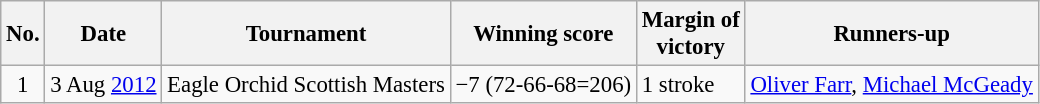<table class="wikitable" style="font-size:95%;">
<tr>
<th>No.</th>
<th>Date</th>
<th>Tournament</th>
<th>Winning score</th>
<th>Margin of<br>victory</th>
<th>Runners-up</th>
</tr>
<tr>
<td align=center>1</td>
<td align=right>3 Aug <a href='#'>2012</a></td>
<td>Eagle Orchid Scottish Masters</td>
<td>−7 (72-66-68=206)</td>
<td>1 stroke</td>
<td> <a href='#'>Oliver Farr</a>,  <a href='#'>Michael McGeady</a></td>
</tr>
</table>
